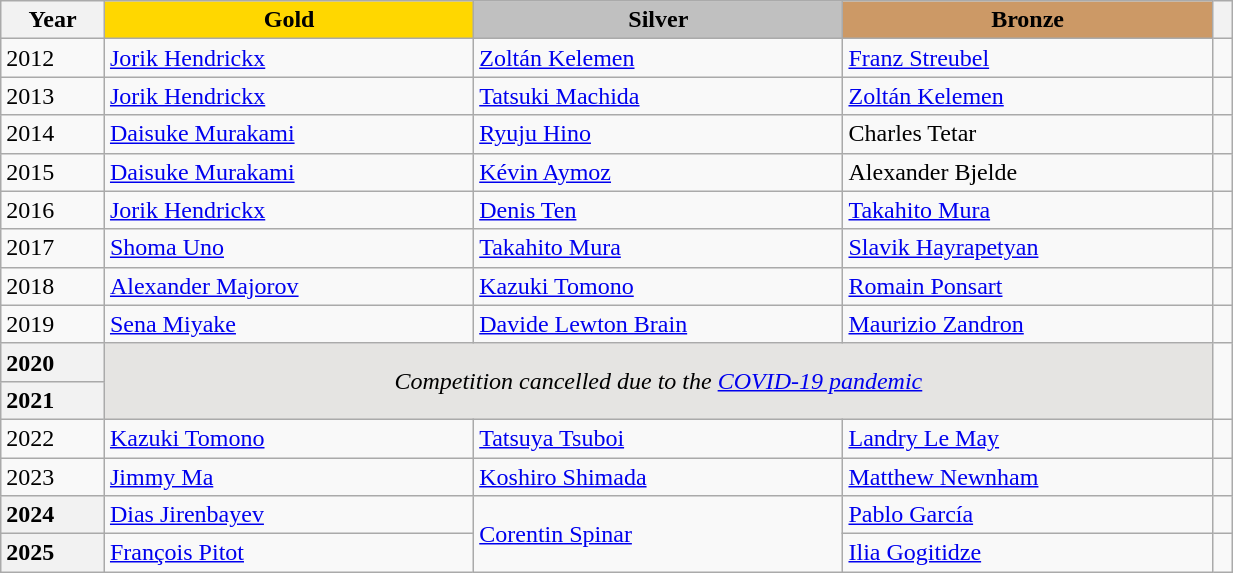<table class="wikitable unsortable" style="text-align:left; width:65%">
<tr>
<th scope="col" style="text-align:center">Year</th>
<th scope="col" style="text-align:center; width:30%; background:gold">Gold</th>
<th scope="col" style="text-align:center; width:30%; background:silver">Silver</th>
<th scope="col" style="text-align:center; width:30%; background:#c96">Bronze</th>
<th scope="col" style="text-align:center"></th>
</tr>
<tr>
<td>2012</td>
<td> <a href='#'>Jorik Hendrickx</a></td>
<td> <a href='#'>Zoltán Kelemen</a></td>
<td> <a href='#'>Franz Streubel</a></td>
<td></td>
</tr>
<tr>
<td>2013</td>
<td> <a href='#'>Jorik Hendrickx</a></td>
<td> <a href='#'>Tatsuki Machida</a></td>
<td> <a href='#'>Zoltán Kelemen</a></td>
<td></td>
</tr>
<tr>
<td>2014</td>
<td> <a href='#'>Daisuke Murakami</a></td>
<td> <a href='#'>Ryuju Hino</a></td>
<td> Charles Tetar</td>
<td></td>
</tr>
<tr>
<td>2015</td>
<td> <a href='#'>Daisuke Murakami</a></td>
<td> <a href='#'>Kévin Aymoz</a></td>
<td> Alexander Bjelde</td>
<td></td>
</tr>
<tr>
<td>2016</td>
<td> <a href='#'>Jorik Hendrickx</a></td>
<td> <a href='#'>Denis Ten</a></td>
<td> <a href='#'>Takahito Mura</a></td>
<td></td>
</tr>
<tr>
<td>2017</td>
<td> <a href='#'>Shoma Uno</a></td>
<td> <a href='#'>Takahito Mura</a></td>
<td> <a href='#'>Slavik Hayrapetyan</a></td>
<td></td>
</tr>
<tr>
<td>2018</td>
<td> <a href='#'>Alexander Majorov</a></td>
<td> <a href='#'>Kazuki Tomono</a></td>
<td> <a href='#'>Romain Ponsart</a></td>
<td></td>
</tr>
<tr>
<td>2019</td>
<td> <a href='#'>Sena Miyake</a></td>
<td> <a href='#'>Davide Lewton Brain</a></td>
<td> <a href='#'>Maurizio Zandron</a></td>
<td></td>
</tr>
<tr>
<th scope="row" style="text-align:left">2020</th>
<td colspan="3" rowspan="2" align="center" bgcolor="e5e4e2"><em>Competition cancelled due to the <a href='#'>COVID-19 pandemic</a></em></td>
<td rowspan="2"></td>
</tr>
<tr>
<th scope="row" style="text-align:left">2021</th>
</tr>
<tr>
<td>2022</td>
<td> <a href='#'>Kazuki Tomono</a></td>
<td> <a href='#'>Tatsuya Tsuboi</a></td>
<td> <a href='#'>Landry Le May</a></td>
<td></td>
</tr>
<tr>
<td>2023</td>
<td> <a href='#'>Jimmy Ma</a></td>
<td> <a href='#'>Koshiro Shimada</a></td>
<td> <a href='#'>Matthew Newnham</a></td>
<td></td>
</tr>
<tr>
<th scope="row" style="text-align:left">2024</th>
<td> <a href='#'>Dias Jirenbayev</a></td>
<td rowspan="2"> <a href='#'>Corentin Spinar</a></td>
<td> <a href='#'>Pablo García</a></td>
<td></td>
</tr>
<tr>
<th scope="row" style="text-align:left">2025</th>
<td> <a href='#'>François Pitot</a></td>
<td> <a href='#'>Ilia Gogitidze</a></td>
<td></td>
</tr>
</table>
